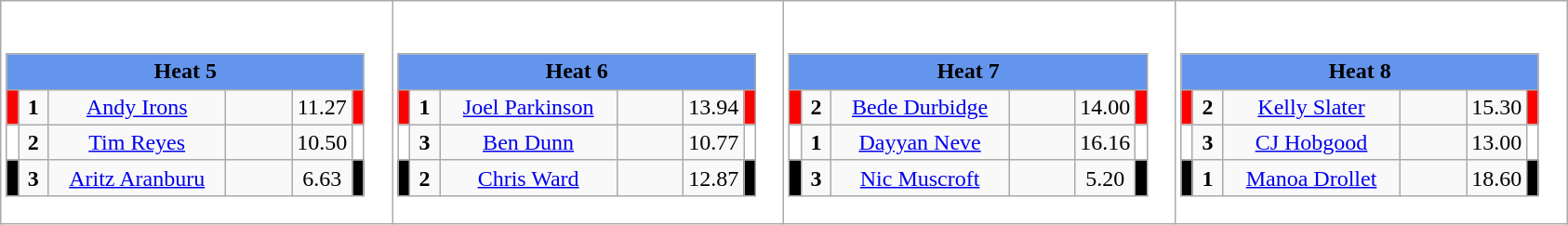<table class="wikitable" style="background:#FFFFFF;">
<tr>
<td><div><br><table class="wikitable">
<tr>
<td colspan=6 align="center" style="background:#6495ED;"><strong>Heat 5</strong></td>
</tr>
<tr>
<td width=01px style="background:#FF0000;"></td>
<td width=14px align="center"><strong>1</strong></td>
<td width=120px align="center"><a href='#'>Andy Irons</a></td>
<td width=40px align="center"></td>
<td width=20px align="center">11.27</td>
<td width=01px style="background:#FF0000;"></td>
</tr>
<tr>
<td width=01px style="background:#FFFFFF;"></td>
<td width=14px align="center"><strong>2</strong></td>
<td width=120px align="center"><a href='#'>Tim Reyes</a></td>
<td width=40px align="center"></td>
<td width=20px align="center">10.50</td>
<td width=01px style="background:#FFFFFF;"></td>
</tr>
<tr>
<td width=01px style="background:#000000;"></td>
<td width=14px align="center"><strong>3</strong></td>
<td width=120px align="center"><a href='#'>Aritz Aranburu</a></td>
<td width=40px align="center"></td>
<td width=20px align="center">6.63</td>
<td width=01px style="background:#000000;"></td>
</tr>
</table>
</div></td>
<td><div><br><table class="wikitable">
<tr>
<td colspan=6 align="center" style="background:#6495ED;"><strong>Heat 6</strong></td>
</tr>
<tr>
<td width=01px style="background:#FF0000;"></td>
<td width=14px align="center"><strong>1</strong></td>
<td width=120px align="center"><a href='#'>Joel Parkinson</a></td>
<td width=40px align="center"></td>
<td width=20px align="center">13.94</td>
<td width=01px style="background:#FF0000;"></td>
</tr>
<tr>
<td width=01px style="background:#FFFFFF;"></td>
<td width=14px align="center"><strong>3</strong></td>
<td width=120px align="center"><a href='#'>Ben Dunn</a></td>
<td width=40px align="center"></td>
<td width=20px align="center">10.77</td>
<td width=01px style="background:#FFFFFF;"></td>
</tr>
<tr>
<td width=01px style="background:#000000;"></td>
<td width=14px align="center"><strong>2</strong></td>
<td width=120px align="center"><a href='#'>Chris Ward</a></td>
<td width=40px align="center"></td>
<td width=20px align="center">12.87</td>
<td width=01px style="background:#000000;"></td>
</tr>
</table>
</div></td>
<td><div><br><table class="wikitable">
<tr>
<td colspan=6 align="center" style="background:#6495ED;"><strong>Heat 7</strong></td>
</tr>
<tr>
<td width=01px style="background:#FF0000;"></td>
<td width=14px align="center"><strong>2</strong></td>
<td width=120px align="center"><a href='#'>Bede Durbidge</a></td>
<td width=40px align="center"></td>
<td width=20px align="center">14.00</td>
<td width=01px style="background:#FF0000;"></td>
</tr>
<tr>
<td width=01px style="background:#FFFFFF;"></td>
<td width=14px align="center"><strong>1</strong></td>
<td width=120px align="center"><a href='#'>Dayyan Neve</a></td>
<td width=40px align="center"></td>
<td width=20px align="center">16.16</td>
<td width=01px style="background:#FFFFFF;"></td>
</tr>
<tr>
<td width=01px style="background:#000000;"></td>
<td width=14px align="center"><strong>3</strong></td>
<td width=120px align="center"><a href='#'>Nic Muscroft</a></td>
<td width=40px align="center"></td>
<td width=20px align="center">5.20</td>
<td width=01px style="background:#000000;"></td>
</tr>
</table>
</div></td>
<td><div><br><table class="wikitable">
<tr>
<td colspan=6 align="center" style="background:#6495ED;"><strong>Heat 8</strong></td>
</tr>
<tr>
<td width=01px style="background:#FF0000;"></td>
<td width=14px align="center"><strong>2</strong></td>
<td width=120px align="center"><a href='#'>Kelly Slater</a></td>
<td width=40px align="center"></td>
<td width=20px align="center">15.30</td>
<td width=01px style="background:#FF0000;"></td>
</tr>
<tr>
<td width=01px style="background:#FFFFFF;"></td>
<td width=14px align="center"><strong>3</strong></td>
<td width=120px align="center"><a href='#'>CJ Hobgood</a></td>
<td width=40px align="center"></td>
<td width=20px align="center">13.00</td>
<td width=01px style="background:#FFFFFF;"></td>
</tr>
<tr>
<td width=01px style="background:#000000;"></td>
<td width=14px align="center"><strong>1</strong></td>
<td width=120px align="center"><a href='#'>Manoa Drollet</a></td>
<td width=40px align="center"></td>
<td width=20px align="center">18.60</td>
<td width=01px style="background:#000000;"></td>
</tr>
</table>
</div></td>
</tr>
</table>
